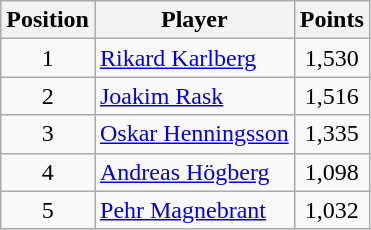<table class=wikitable>
<tr>
<th>Position</th>
<th>Player</th>
<th>Points</th>
</tr>
<tr>
<td align=center>1</td>
<td> <a href='#'>Rikard Karlberg</a></td>
<td align=center>1,530</td>
</tr>
<tr>
<td align=center>2</td>
<td> <a href='#'>Joakim Rask</a></td>
<td align=center>1,516</td>
</tr>
<tr>
<td align=center>3</td>
<td> <a href='#'>Oskar Henningsson</a></td>
<td align=center>1,335</td>
</tr>
<tr>
<td align=center>4</td>
<td> <a href='#'>Andreas Högberg</a></td>
<td align=center>1,098</td>
</tr>
<tr>
<td align=center>5</td>
<td> <a href='#'>Pehr Magnebrant</a></td>
<td align=center>1,032</td>
</tr>
</table>
